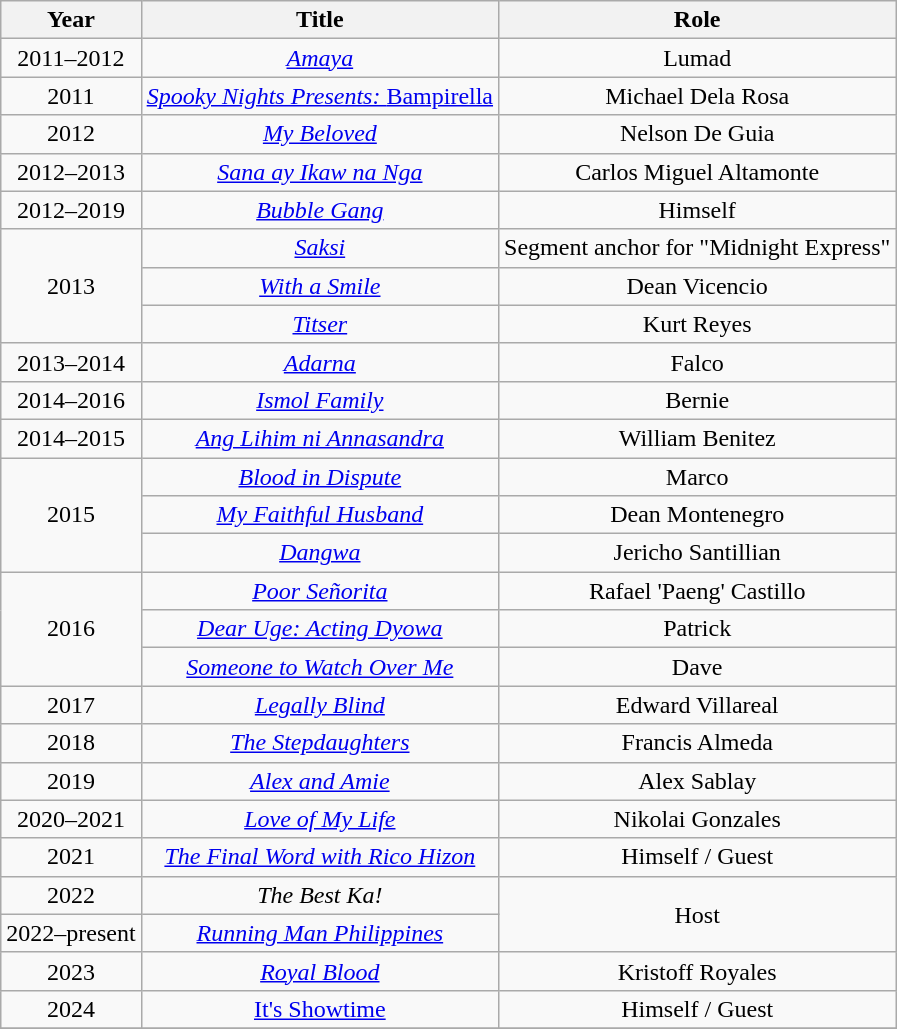<table class="wikitable" style="text-align:center">
<tr>
<th>Year</th>
<th>Title</th>
<th>Role</th>
</tr>
<tr>
<td>2011–2012</td>
<td><em><a href='#'>Amaya</a></em></td>
<td>Lumad</td>
</tr>
<tr>
<td>2011</td>
<td><em><a href='#'> Spooky Nights Presents: </em>Bampirella<em></a></em></td>
<td>Michael Dela Rosa</td>
</tr>
<tr>
<td>2012</td>
<td><em><a href='#'>My Beloved</a></em></td>
<td>Nelson De Guia</td>
</tr>
<tr>
<td>2012–2013</td>
<td><em><a href='#'>Sana ay Ikaw na Nga</a></em></td>
<td>Carlos Miguel Altamonte</td>
</tr>
<tr>
<td>2012–2019</td>
<td><em><a href='#'>Bubble Gang</a></em></td>
<td>Himself</td>
</tr>
<tr>
<td rowspan="3">2013</td>
<td><em><a href='#'>Saksi</a></em></td>
<td>Segment anchor for "Midnight Express"</td>
</tr>
<tr>
<td><em><a href='#'>With a Smile</a></em></td>
<td>Dean Vicencio</td>
</tr>
<tr>
<td><em><a href='#'>Titser</a></em></td>
<td>Kurt Reyes</td>
</tr>
<tr>
<td>2013–2014</td>
<td><em><a href='#'>Adarna</a></em></td>
<td>Falco</td>
</tr>
<tr>
<td>2014–2016</td>
<td><em><a href='#'>Ismol Family</a></em></td>
<td>Bernie</td>
</tr>
<tr>
<td>2014–2015</td>
<td><em><a href='#'>Ang Lihim ni Annasandra</a></em></td>
<td>William Benitez</td>
</tr>
<tr>
<td rowspan="3">2015</td>
<td><em><a href='#'>Blood in Dispute</a></em></td>
<td>Marco</td>
</tr>
<tr>
<td><em><a href='#'>My Faithful Husband</a></em></td>
<td>Dean Montenegro</td>
</tr>
<tr>
<td><em><a href='#'>Dangwa</a></em></td>
<td>Jericho Santillian</td>
</tr>
<tr>
<td rowspan="3">2016</td>
<td><em><a href='#'>Poor Señorita</a></em></td>
<td>Rafael 'Paeng' Castillo</td>
</tr>
<tr>
<td><em><a href='#'>Dear Uge: Acting Dyowa</a></em></td>
<td>Patrick</td>
</tr>
<tr>
<td><em><a href='#'>Someone to Watch Over Me</a></em></td>
<td>Dave</td>
</tr>
<tr>
<td>2017</td>
<td><em><a href='#'>Legally Blind</a></em></td>
<td>Edward Villareal</td>
</tr>
<tr>
<td>2018</td>
<td><em><a href='#'>The Stepdaughters</a></em></td>
<td>Francis Almeda</td>
</tr>
<tr>
<td>2019</td>
<td><em><a href='#'>Alex and Amie</a></em></td>
<td>Alex Sablay</td>
</tr>
<tr>
<td>2020–2021</td>
<td><em><a href='#'>Love of My Life</a></em></td>
<td>Nikolai Gonzales</td>
</tr>
<tr>
<td>2021</td>
<td><em><a href='#'>The Final Word with Rico Hizon</a></em></td>
<td>Himself / Guest</td>
</tr>
<tr>
<td>2022</td>
<td><em>The Best Ka!</em></td>
<td rowspan ="2">Host</td>
</tr>
<tr>
<td>2022–present</td>
<td><em><a href='#'>Running Man Philippines</a></em></td>
</tr>
<tr>
<td>2023</td>
<td><em><a href='#'>Royal Blood</a></em></td>
<td>Kristoff Royales</td>
</tr>
<tr>
<td>2024</td>
<td><em><a href='#'></em>It's Showtime<em></a></em></td>
<td>Himself / Guest</td>
</tr>
<tr>
</tr>
</table>
